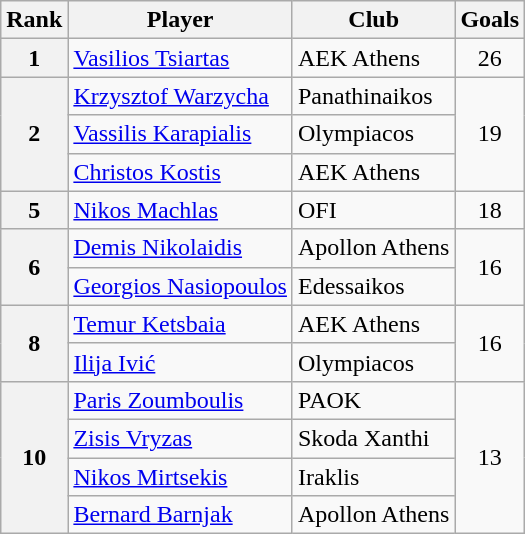<table class="wikitable" style="text-align:center">
<tr>
<th>Rank</th>
<th>Player</th>
<th>Club</th>
<th>Goals</th>
</tr>
<tr>
<th>1</th>
<td align="left"> <a href='#'>Vasilios Tsiartas</a></td>
<td align="left">AEK Athens</td>
<td>26</td>
</tr>
<tr>
<th rowspan="3">2</th>
<td align="left"> <a href='#'>Krzysztof Warzycha</a></td>
<td align="left">Panathinaikos</td>
<td rowspan="3">19</td>
</tr>
<tr>
<td align="left"> <a href='#'>Vassilis Karapialis</a></td>
<td align="left">Olympiacos</td>
</tr>
<tr>
<td align="left"> <a href='#'>Christos Kostis</a></td>
<td align="left">AEK Athens</td>
</tr>
<tr>
<th>5</th>
<td align="left"> <a href='#'>Nikos Machlas</a></td>
<td align="left">OFI</td>
<td>18</td>
</tr>
<tr>
<th rowspan="2">6</th>
<td align="left"> <a href='#'>Demis Nikolaidis</a></td>
<td align="left">Apollon Athens</td>
<td rowspan="2">16</td>
</tr>
<tr>
<td align="left"> <a href='#'>Georgios Nasiopoulos</a></td>
<td align="left">Edessaikos</td>
</tr>
<tr>
<th rowspan="2">8</th>
<td align="left"> <a href='#'>Temur Ketsbaia</a></td>
<td align="left">AEK Athens</td>
<td rowspan="2">16</td>
</tr>
<tr>
<td align="left"> <a href='#'>Ilija Ivić</a></td>
<td align="left">Olympiacos</td>
</tr>
<tr>
<th rowspan="4">10</th>
<td align="left"> <a href='#'>Paris Zoumboulis</a></td>
<td align="left">PAOK</td>
<td rowspan="4">13</td>
</tr>
<tr>
<td align="left"> <a href='#'>Zisis Vryzas</a></td>
<td align="left">Skoda Xanthi</td>
</tr>
<tr>
<td align="left"> <a href='#'>Nikos Mirtsekis</a></td>
<td align="left">Iraklis</td>
</tr>
<tr>
<td align="left"> <a href='#'>Bernard Barnjak</a></td>
<td align="left">Apollon Athens</td>
</tr>
</table>
